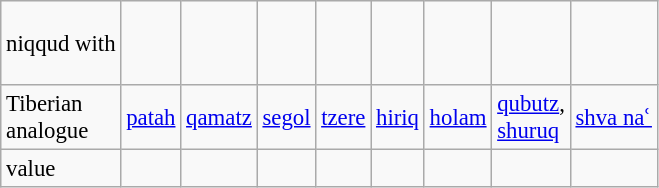<table class="wikitable" style="font-size: 95%;" style="text-align:center;">
<tr>
<td>niqqud with </td>
<td style="font-family: 'david'; font-size:250%" height=40 valign=top></td>
<td style="font-family: 'david'; font-size:250%" height=40 valign=top></td>
<td style="font-family: 'david'; font-size:250%" height=40 valign=top></td>
<td style="font-family: 'david'; font-size:250%" height=40 valign=top></td>
<td style="font-family: 'david'; font-size:250%" height=40 valign=top></td>
<td style="font-family: 'david'; font-size:250%" height=40 valign=top></td>
<td style="font-family: 'david'; font-size:250%" height=40 valign=top></td>
<td style="font-family: 'david'; font-size:250%" height=40 valign=top></td>
</tr>
<tr>
<td>Tiberian<br>analogue</td>
<td><a href='#'>patah</a></td>
<td><a href='#'>qamatz</a></td>
<td><a href='#'>segol</a></td>
<td><a href='#'>tzere</a></td>
<td><a href='#'>hiriq</a></td>
<td><a href='#'>holam</a></td>
<td><a href='#'>qubutz</a>,<br><a href='#'>shuruq</a></td>
<td><a href='#'>shva naʿ</a></td>
</tr>
<tr>
<td>value</td>
<td></td>
<td></td>
<td></td>
<td></td>
<td></td>
<td></td>
<td></td>
<td></td>
</tr>
</table>
